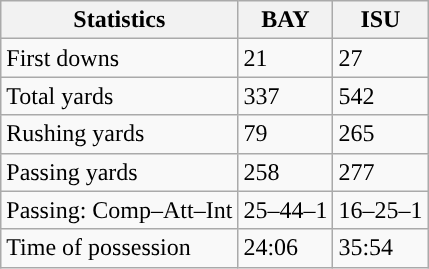<table class="wikitable" style="float: left;">
<tr>
<th>Statistics</th>
<th>BAY</th>
<th>ISU</th>
</tr>
<tr>
<td>First downs</td>
<td>21</td>
<td>27</td>
</tr>
<tr>
<td>Total yards</td>
<td>337</td>
<td>542</td>
</tr>
<tr>
<td>Rushing yards</td>
<td>79</td>
<td>265</td>
</tr>
<tr>
<td>Passing yards</td>
<td>258</td>
<td>277</td>
</tr>
<tr>
<td>Passing: Comp–Att–Int</td>
<td>25–44–1</td>
<td>16–25–1</td>
</tr>
<tr>
<td>Time of possession</td>
<td>24:06</td>
<td>35:54</td>
</tr>
</table>
